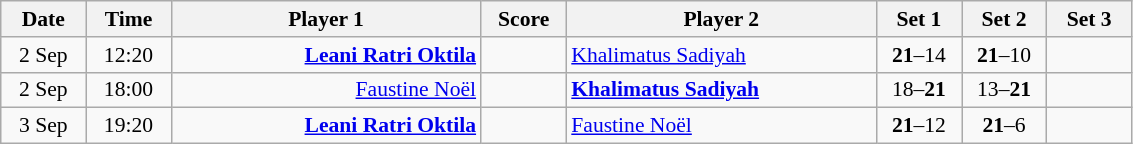<table class="wikitable" style="font-size:90%; text-align:center">
<tr>
<th width="50">Date</th>
<th width="50">Time</th>
<th width="200">Player 1</th>
<th width="50">Score</th>
<th width="200">Player 2</th>
<th width="50">Set 1</th>
<th width="50">Set 2</th>
<th width="50">Set 3</th>
</tr>
<tr>
<td>2 Sep</td>
<td>12:20</td>
<td align="right"><strong><a href='#'>Leani Ratri Oktila</a> </strong></td>
<td> </td>
<td align="left"> <a href='#'>Khalimatus Sadiyah</a></td>
<td><strong>21</strong>–14</td>
<td><strong>21</strong>–10</td>
<td></td>
</tr>
<tr>
<td>2 Sep</td>
<td>18:00</td>
<td align="right"><a href='#'>Faustine Noël</a> </td>
<td> </td>
<td align="left"><strong> <a href='#'>Khalimatus Sadiyah</a></strong></td>
<td>18–<strong>21</strong></td>
<td>13–<strong>21</strong></td>
<td></td>
</tr>
<tr>
<td>3 Sep</td>
<td>19:20</td>
<td align="right"><strong><a href='#'>Leani Ratri Oktila</a> </strong></td>
<td> </td>
<td align="left"> <a href='#'>Faustine Noël</a></td>
<td><strong>21</strong>–12</td>
<td><strong>21</strong>–6</td>
<td></td>
</tr>
</table>
